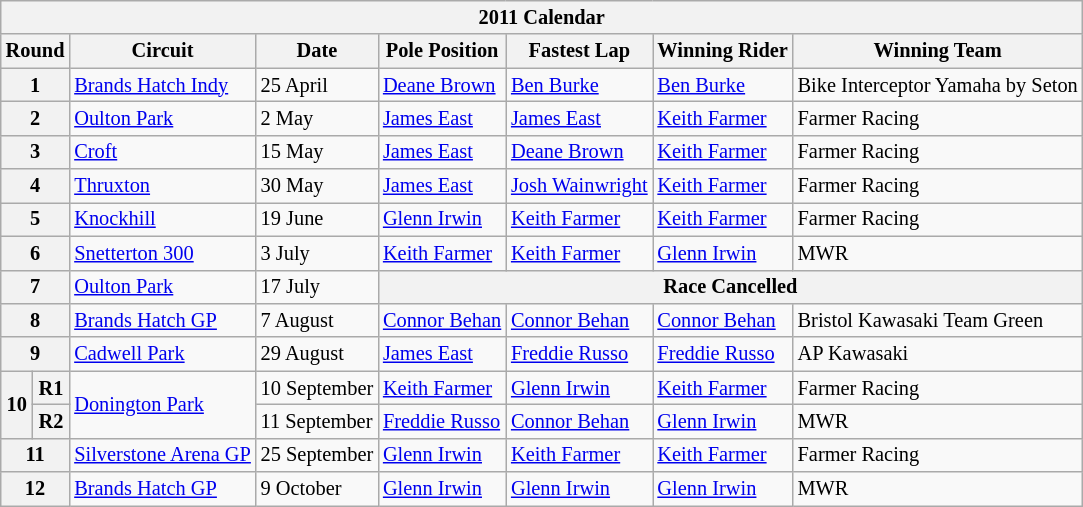<table class="wikitable" style="font-size: 85%">
<tr>
<th colspan=8>2011 Calendar</th>
</tr>
<tr>
<th colspan=2>Round</th>
<th>Circuit</th>
<th>Date</th>
<th>Pole Position</th>
<th>Fastest Lap</th>
<th>Winning Rider</th>
<th>Winning Team</th>
</tr>
<tr>
<th colspan=2>1</th>
<td> <a href='#'>Brands Hatch Indy</a></td>
<td>25 April</td>
<td> <a href='#'>Deane Brown</a></td>
<td> <a href='#'>Ben Burke</a></td>
<td> <a href='#'>Ben Burke</a></td>
<td>Bike Interceptor Yamaha by Seton</td>
</tr>
<tr>
<th colspan=2>2</th>
<td> <a href='#'>Oulton Park</a></td>
<td>2 May</td>
<td> <a href='#'>James East</a></td>
<td> <a href='#'>James East</a></td>
<td> <a href='#'>Keith Farmer</a></td>
<td>Farmer Racing</td>
</tr>
<tr>
<th colspan=2>3</th>
<td> <a href='#'>Croft</a></td>
<td>15 May</td>
<td> <a href='#'>James East</a></td>
<td> <a href='#'>Deane Brown</a></td>
<td> <a href='#'>Keith Farmer</a></td>
<td>Farmer Racing</td>
</tr>
<tr>
<th colspan=2>4</th>
<td> <a href='#'>Thruxton</a></td>
<td>30 May</td>
<td> <a href='#'>James East</a></td>
<td> <a href='#'>Josh Wainwright</a></td>
<td> <a href='#'>Keith Farmer</a></td>
<td>Farmer Racing</td>
</tr>
<tr>
<th colspan=2>5</th>
<td> <a href='#'>Knockhill</a></td>
<td>19 June</td>
<td> <a href='#'>Glenn Irwin</a></td>
<td> <a href='#'>Keith Farmer</a></td>
<td> <a href='#'>Keith Farmer</a></td>
<td>Farmer Racing</td>
</tr>
<tr>
<th colspan=2>6</th>
<td> <a href='#'>Snetterton 300</a></td>
<td>3 July</td>
<td> <a href='#'>Keith Farmer</a></td>
<td> <a href='#'>Keith Farmer</a></td>
<td> <a href='#'>Glenn Irwin</a></td>
<td>MWR</td>
</tr>
<tr>
<th colspan=2>7</th>
<td> <a href='#'>Oulton Park</a></td>
<td>17 July</td>
<th colspan=4>Race Cancelled</th>
</tr>
<tr>
<th colspan=2>8</th>
<td> <a href='#'>Brands Hatch GP</a></td>
<td>7 August</td>
<td> <a href='#'>Connor Behan</a></td>
<td> <a href='#'>Connor Behan</a></td>
<td> <a href='#'>Connor Behan</a></td>
<td>Bristol Kawasaki Team Green</td>
</tr>
<tr>
<th colspan=2>9</th>
<td> <a href='#'>Cadwell Park</a></td>
<td>29 August</td>
<td> <a href='#'>James East</a></td>
<td> <a href='#'>Freddie Russo</a></td>
<td> <a href='#'>Freddie Russo</a></td>
<td>AP Kawasaki</td>
</tr>
<tr>
<th rowspan=2>10</th>
<th>R1</th>
<td rowspan=2> <a href='#'>Donington Park</a></td>
<td>10 September</td>
<td> <a href='#'>Keith Farmer</a></td>
<td> <a href='#'>Glenn Irwin</a></td>
<td> <a href='#'>Keith Farmer</a></td>
<td>Farmer Racing</td>
</tr>
<tr>
<th>R2</th>
<td>11 September</td>
<td> <a href='#'>Freddie Russo</a></td>
<td> <a href='#'>Connor Behan</a></td>
<td> <a href='#'>Glenn Irwin</a></td>
<td>MWR</td>
</tr>
<tr>
<th colspan=2>11</th>
<td> <a href='#'>Silverstone Arena GP</a></td>
<td>25 September</td>
<td> <a href='#'>Glenn Irwin</a></td>
<td> <a href='#'>Keith Farmer</a></td>
<td> <a href='#'>Keith Farmer</a></td>
<td>Farmer Racing</td>
</tr>
<tr>
<th colspan=2>12</th>
<td> <a href='#'>Brands Hatch GP</a></td>
<td>9 October</td>
<td> <a href='#'>Glenn Irwin</a></td>
<td> <a href='#'>Glenn Irwin</a></td>
<td> <a href='#'>Glenn Irwin</a></td>
<td>MWR</td>
</tr>
</table>
